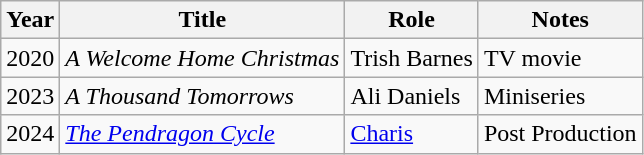<table class="wikitable sortable">
<tr>
<th>Year</th>
<th>Title</th>
<th>Role</th>
<th class="unsortable">Notes</th>
</tr>
<tr>
<td>2020</td>
<td><em>A Welcome Home Christmas</em></td>
<td>Trish Barnes</td>
<td>TV movie</td>
</tr>
<tr>
<td>2023</td>
<td><em>A Thousand Tomorrows</em></td>
<td>Ali Daniels</td>
<td>Miniseries</td>
</tr>
<tr>
<td>2024</td>
<td><em><a href='#'>The Pendragon Cycle</a></em></td>
<td><a href='#'>Charis</a></td>
<td>Post Production</td>
</tr>
</table>
